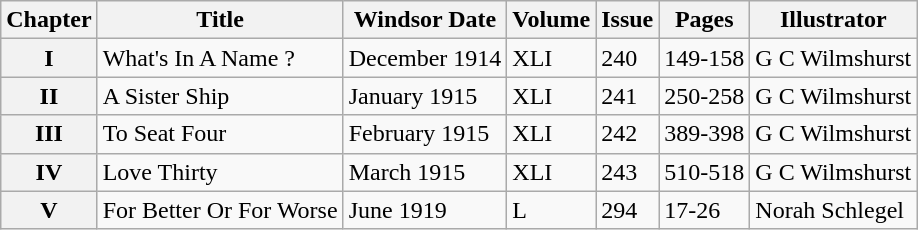<table class="wikitable plainrowheaders sortable" style="margin-right: 0;">
<tr>
<th scope="col">Chapter</th>
<th scope="col">Title</th>
<th scope="col">Windsor Date</th>
<th scope="col">Volume</th>
<th scope="col">Issue</th>
<th scope="col">Pages</th>
<th scope="col">Illustrator</th>
</tr>
<tr>
<th scope="row">I</th>
<td>What's In A Name ?</td>
<td>December 1914</td>
<td>XLI</td>
<td>240</td>
<td>149-158</td>
<td>G C Wilmshurst</td>
</tr>
<tr>
<th scope="row">II</th>
<td>A Sister Ship</td>
<td>January 1915</td>
<td>XLI</td>
<td>241</td>
<td>250-258</td>
<td>G C Wilmshurst</td>
</tr>
<tr>
<th scope="row">III</th>
<td>To Seat Four</td>
<td>February 1915</td>
<td>XLI</td>
<td>242</td>
<td>389-398</td>
<td>G C Wilmshurst</td>
</tr>
<tr>
<th scope="row">IV</th>
<td>Love Thirty</td>
<td>March 1915</td>
<td>XLI</td>
<td>243</td>
<td>510-518</td>
<td>G C Wilmshurst</td>
</tr>
<tr>
<th scope="row">V</th>
<td>For Better Or For Worse</td>
<td>June 1919</td>
<td>L</td>
<td>294</td>
<td>17-26</td>
<td>Norah Schlegel</td>
</tr>
</table>
